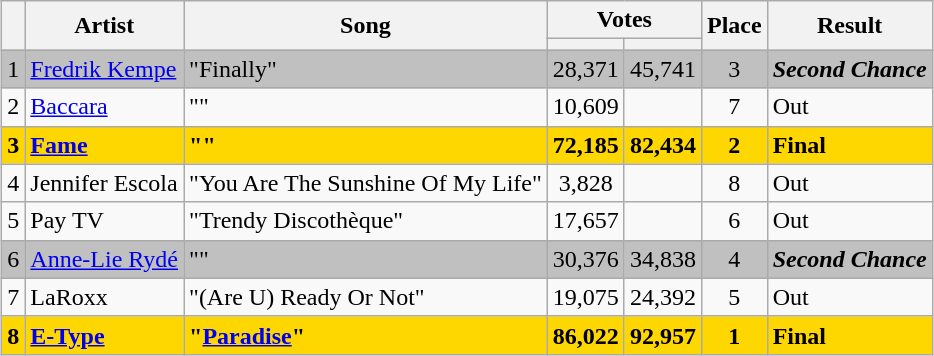<table class="sortable wikitable" style="margin: 1em auto 1em auto; text-align:center;">
<tr>
<th rowspan="2"></th>
<th rowspan="2">Artist</th>
<th rowspan="2">Song</th>
<th colspan="2">Votes</th>
<th rowspan="2">Place</th>
<th rowspan="2" class="unsortable">Result</th>
</tr>
<tr>
<th></th>
<th></th>
</tr>
<tr style="background:silver;">
<td>1</td>
<td align="left"><a href='#'>Fredrik Kempe</a></td>
<td align="left">"Finally"</td>
<td>28,371</td>
<td>45,741</td>
<td>3</td>
<td align="left"><strong><em>Second Chance</em></strong></td>
</tr>
<tr>
<td>2</td>
<td align="left"><a href='#'>Baccara</a></td>
<td align="left">""</td>
<td>10,609</td>
<td></td>
<td>7</td>
<td align="left">Out</td>
</tr>
<tr style="background:gold;">
<td><strong>3</strong></td>
<td align="left"><strong><a href='#'>Fame</a></strong></td>
<td align="left"><strong>""</strong></td>
<td><strong>72,185</strong></td>
<td><strong>82,434</strong></td>
<td><strong>2</strong></td>
<td align="left"><strong>Final</strong></td>
</tr>
<tr>
<td>4</td>
<td align="left">Jennifer Escola</td>
<td align="left">"You Are The Sunshine Of My Life"</td>
<td>3,828</td>
<td></td>
<td>8</td>
<td align="left">Out</td>
</tr>
<tr>
<td>5</td>
<td align="left">Pay TV</td>
<td align="left">"Trendy Discothèque"</td>
<td>17,657</td>
<td></td>
<td>6</td>
<td align="left">Out</td>
</tr>
<tr style="background:silver;">
<td>6</td>
<td align="left"><a href='#'>Anne-Lie Rydé</a></td>
<td align="left">""</td>
<td>30,376</td>
<td>34,838</td>
<td>4</td>
<td align="left"><strong><em>Second Chance</em></strong></td>
</tr>
<tr>
<td>7</td>
<td align="left">LaRoxx</td>
<td align="left">"(Are U) Ready Or Not"</td>
<td>19,075</td>
<td>24,392</td>
<td>5</td>
<td align="left">Out</td>
</tr>
<tr style="background:gold;">
<td><strong>8</strong></td>
<td align="left"><strong><a href='#'>E-Type</a></strong></td>
<td align="left"><strong>"<a href='#'>Paradise</a>"</strong></td>
<td><strong>86,022</strong></td>
<td><strong>92,957</strong></td>
<td><strong>1</strong></td>
<td align="left"><strong>Final</strong></td>
</tr>
</table>
